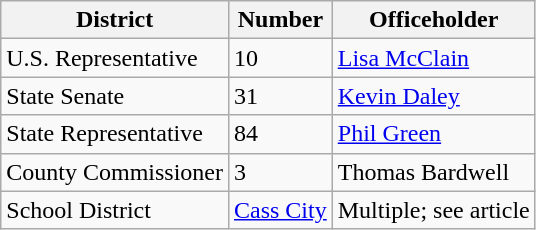<table class="wikitable">
<tr>
<th>District</th>
<th>Number</th>
<th>Officeholder</th>
</tr>
<tr>
<td>U.S. Representative</td>
<td>10 </td>
<td><a href='#'>Lisa McClain</a></td>
</tr>
<tr>
<td>State Senate</td>
<td>31 </td>
<td><a href='#'>Kevin Daley</a></td>
</tr>
<tr>
<td>State Representative</td>
<td>84 </td>
<td><a href='#'>Phil Green</a></td>
</tr>
<tr>
<td>County Commissioner</td>
<td>3</td>
<td>Thomas Bardwell</td>
</tr>
<tr>
<td>School District</td>
<td><a href='#'>Cass City</a></td>
<td>Multiple; see article</td>
</tr>
</table>
